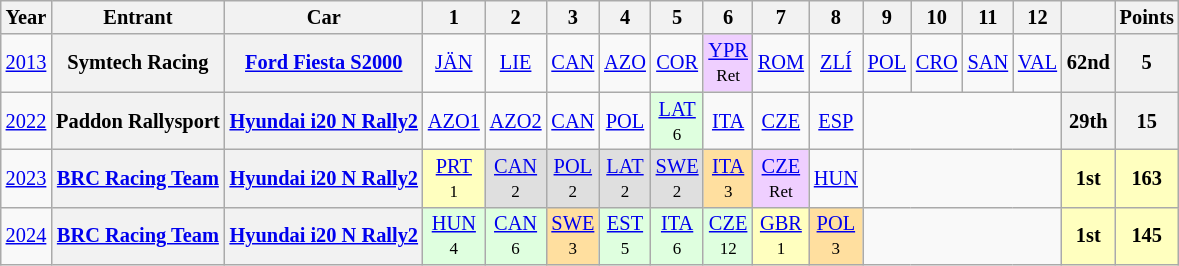<table class="wikitable" border="1" style="text-align:center; font-size:85%;">
<tr>
<th>Year</th>
<th>Entrant</th>
<th>Car</th>
<th>1</th>
<th>2</th>
<th>3</th>
<th>4</th>
<th>5</th>
<th>6</th>
<th>7</th>
<th>8</th>
<th>9</th>
<th>10</th>
<th>11</th>
<th>12</th>
<th></th>
<th>Points</th>
</tr>
<tr>
<td><a href='#'>2013</a></td>
<th nowrap>Symtech Racing</th>
<th nowrap><a href='#'>Ford Fiesta S2000</a></th>
<td><a href='#'>JÄN</a><br><small></small></td>
<td><a href='#'>LIE</a><br><small></small></td>
<td><a href='#'>CAN</a><br><small></small></td>
<td><a href='#'>AZO</a><br><small></small></td>
<td><a href='#'>COR</a><br><small></small></td>
<td style="background:#EFCFFF;"><a href='#'>YPR</a><br><small>Ret</small></td>
<td><a href='#'>ROM</a><br><small></small></td>
<td><a href='#'>ZLÍ</a><br><small></small></td>
<td><a href='#'>POL</a><br><small></small></td>
<td><a href='#'>CRO</a><br><small></small></td>
<td><a href='#'>SAN</a><br><small></small></td>
<td><a href='#'>VAL</a><br><small></small></td>
<th>62nd</th>
<th>5</th>
</tr>
<tr>
<td><a href='#'>2022</a></td>
<th nowrap>Paddon Rallysport</th>
<th nowrap><a href='#'>Hyundai i20 N Rally2</a></th>
<td><a href='#'>AZO1</a><br><small></small></td>
<td><a href='#'>AZO2</a><br><small></small></td>
<td><a href='#'>CAN</a><br><small></small></td>
<td><a href='#'>POL</a><br><small></small></td>
<td style="background:#DFFFDF;"><a href='#'>LAT</a><br><small>6</small></td>
<td><a href='#'>ITA</a><br><small></small></td>
<td><a href='#'>CZE</a><br><small></small></td>
<td><a href='#'>ESP</a><br><small></small></td>
<td colspan=4></td>
<th>29th</th>
<th>15</th>
</tr>
<tr>
<td><a href='#'>2023</a></td>
<th nowrap><a href='#'>BRC Racing Team</a></th>
<th nowrap><a href='#'>Hyundai i20 N Rally2</a></th>
<td style="background:#FFFFBF;"><a href='#'>PRT</a><br><small>1</small></td>
<td style="background:#DFDFDF;"><a href='#'>CAN</a><br><small>2</small></td>
<td style="background:#DFDFDF;"><a href='#'>POL</a><br><small>2</small></td>
<td style="background:#DFDFDF;"><a href='#'>LAT</a><br><small>2</small></td>
<td style="background:#DFDFDF;"><a href='#'>SWE</a><br><small>2</small></td>
<td style="background:#FFDF9F;"><a href='#'>ITA</a><br><small>3</small></td>
<td style="background:#EFCFFF;"><a href='#'>CZE</a><br><small>Ret</small></td>
<td><a href='#'>HUN</a><br><small></small></td>
<td colspan=4></td>
<th style="background:#FFFFBF;">1st</th>
<th style="background:#FFFFBF;">163</th>
</tr>
<tr>
<td><a href='#'>2024</a></td>
<th nowrap><a href='#'>BRC Racing Team</a></th>
<th nowrap><a href='#'>Hyundai i20 N Rally2</a></th>
<td style="background:#DFFFDF;"><a href='#'>HUN</a><br><small>4</small></td>
<td style="background:#DFFFDF;"><a href='#'>CAN</a><br><small>6</small></td>
<td style="background:#FFDF9F;"><a href='#'>SWE</a><br><small>3</small></td>
<td style="background:#DFFFDF;"><a href='#'>EST</a><br><small>5</small></td>
<td style="background:#DFFFDF;"><a href='#'>ITA</a><br><small>6</small></td>
<td style="background:#DFFFDF;"><a href='#'>CZE</a><br><small>12</small></td>
<td style="background:#FFFFBF;"><a href='#'>GBR</a><br><small>1</small></td>
<td style="background:#FFDF9F;"><a href='#'>POL</a><br><small>3</small></td>
<td colspan=4></td>
<th style="background:#FFFFBF;">1st</th>
<th style="background:#FFFFBF;">145</th>
</tr>
</table>
